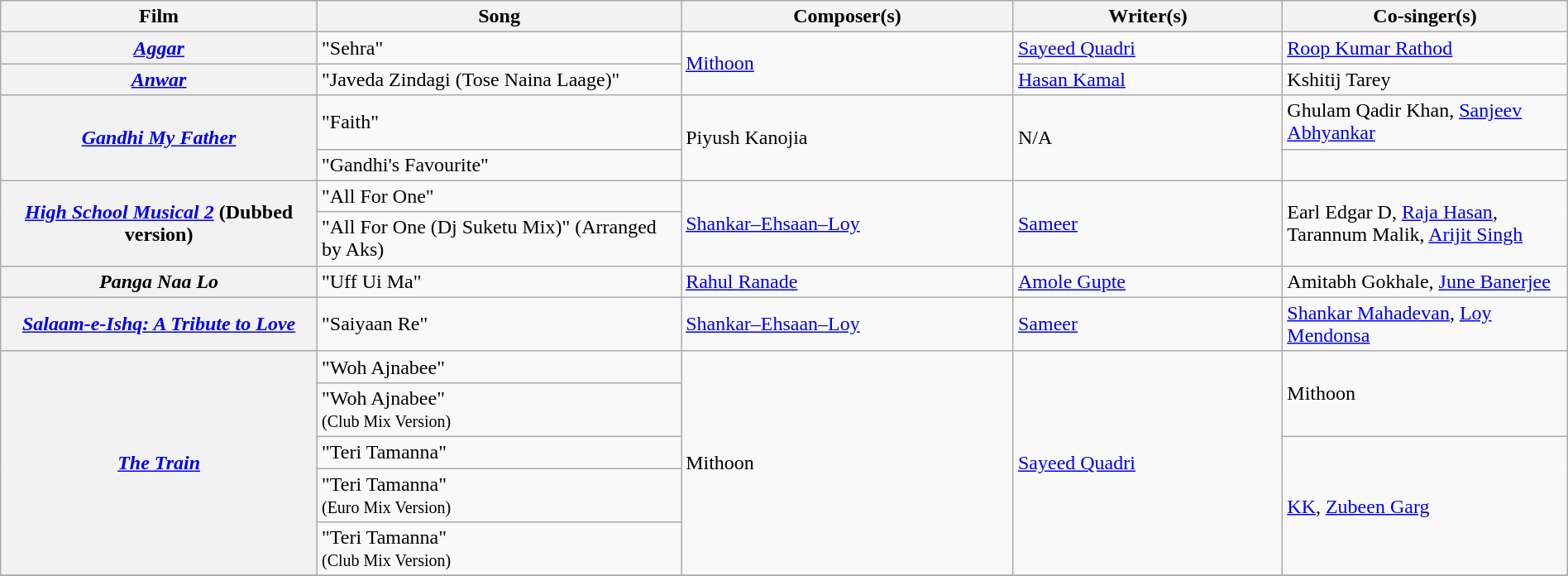<table class="wikitable plainrowheaders" width="100%" textcolor:#000;">
<tr>
<th scope="col" width=20%><strong>Film</strong></th>
<th scope="col" width=23%><strong>Song</strong></th>
<th scope="col" width=21%><strong>Composer(s)</strong></th>
<th scope="col" width=17%><strong>Writer(s)</strong></th>
<th scope="col" width=18%><strong>Co-singer(s)</strong></th>
</tr>
<tr>
<th><em><a href='#'>Aggar</a></em></th>
<td>"Sehra"</td>
<td rowspan="2"><a href='#'>Mithoon</a></td>
<td><a href='#'>Sayeed Quadri</a></td>
<td><a href='#'>Roop Kumar Rathod</a></td>
</tr>
<tr>
<th><em><a href='#'>Anwar</a></em></th>
<td>"Javeda Zindagi (Tose Naina Laage)"</td>
<td><a href='#'>Hasan Kamal</a></td>
<td>Kshitij Tarey</td>
</tr>
<tr>
<th rowspan="2"><em><a href='#'>Gandhi My Father</a></em></th>
<td>"Faith"</td>
<td rowspan="2">Piyush Kanojia</td>
<td rowspan="2">N/A</td>
<td>Ghulam Qadir Khan, <a href='#'>Sanjeev Abhyankar</a></td>
</tr>
<tr>
<td>"Gandhi's Favourite"</td>
<td></td>
</tr>
<tr>
<th rowspan="2"><em><a href='#'>High School Musical 2</a></em> (Dubbed version)</th>
<td>"All For One"</td>
<td rowspan="2"><a href='#'>Shankar–Ehsaan–Loy</a></td>
<td rowspan="2"><a href='#'>Sameer</a></td>
<td rowspan="2">Earl Edgar D, <a href='#'>Raja Hasan</a>, Tarannum Malik, <a href='#'>Arijit Singh</a></td>
</tr>
<tr>
<td>"All For One (Dj Suketu Mix)" (Arranged by Aks)</td>
</tr>
<tr>
<th><em>Panga Naa Lo</em></th>
<td>"Uff Ui Ma"</td>
<td><a href='#'>Rahul Ranade</a></td>
<td><a href='#'>Amole Gupte</a></td>
<td>Amitabh Gokhale, <a href='#'>June Banerjee</a></td>
</tr>
<tr>
<th><em><a href='#'>Salaam-e-Ishq: A Tribute to Love</a></em></th>
<td>"Saiyaan Re"</td>
<td><a href='#'>Shankar–Ehsaan–Loy</a></td>
<td><a href='#'>Sameer</a></td>
<td><a href='#'>Shankar Mahadevan</a>, <a href='#'>Loy Mendonsa</a></td>
</tr>
<tr>
<th rowspan="5"><em><a href='#'>The Train</a></em></th>
<td>"Woh Ajnabee"</td>
<td rowspan="5">Mithoon</td>
<td rowspan="5"><a href='#'>Sayeed Quadri</a></td>
<td rowspan="2">Mithoon</td>
</tr>
<tr>
<td>"Woh Ajnabee"<br><small>(Club Mix Version)</small></td>
</tr>
<tr>
<td>"Teri Tamanna"</td>
<td rowspan="3"><a href='#'>KK</a>, <a href='#'>Zubeen Garg</a></td>
</tr>
<tr>
<td>"Teri Tamanna"<br><small>(Euro Mix Version)</small></td>
</tr>
<tr>
<td>"Teri Tamanna"<br><small>(Club Mix Version)</small></td>
</tr>
<tr>
</tr>
</table>
